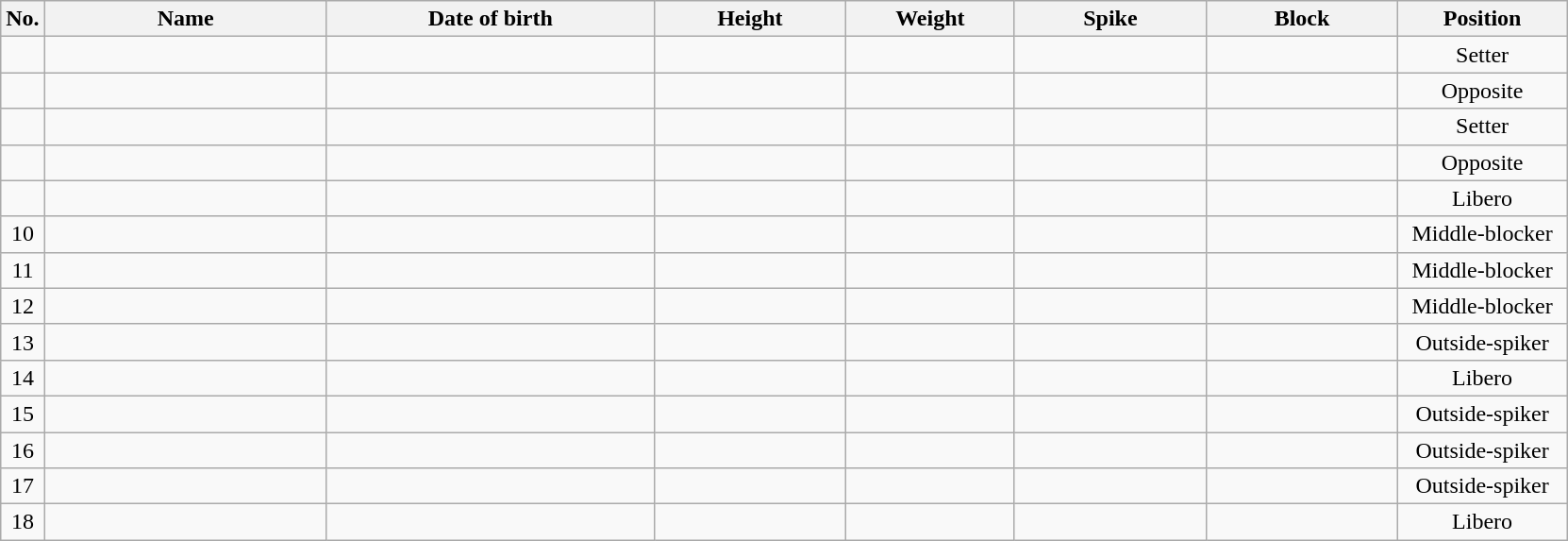<table class="wikitable sortable" style="font-size:100%; text-align:center;">
<tr>
<th>No.</th>
<th style="width:12em">Name</th>
<th style="width:14em">Date of birth</th>
<th style="width:8em">Height</th>
<th style="width:7em">Weight</th>
<th style="width:8em">Spike</th>
<th style="width:8em">Block</th>
<th style="width:7em">Position</th>
</tr>
<tr>
<td></td>
<td align=left> </td>
<td align=right></td>
<td></td>
<td></td>
<td></td>
<td></td>
<td>Setter</td>
</tr>
<tr>
<td></td>
<td align=left> </td>
<td align=right></td>
<td></td>
<td></td>
<td></td>
<td></td>
<td>Opposite</td>
</tr>
<tr>
<td></td>
<td align=left> </td>
<td align=right></td>
<td></td>
<td></td>
<td></td>
<td></td>
<td>Setter</td>
</tr>
<tr>
<td></td>
<td align=left> </td>
<td align=right></td>
<td></td>
<td></td>
<td></td>
<td></td>
<td>Opposite</td>
</tr>
<tr>
<td></td>
<td align=left>  </td>
<td align=right></td>
<td></td>
<td></td>
<td></td>
<td></td>
<td>Libero</td>
</tr>
<tr>
<td>10</td>
<td align=left> </td>
<td align=right></td>
<td></td>
<td></td>
<td></td>
<td></td>
<td>Middle-blocker</td>
</tr>
<tr>
<td>11</td>
<td align=left> </td>
<td align=right></td>
<td></td>
<td></td>
<td></td>
<td></td>
<td>Middle-blocker</td>
</tr>
<tr>
<td>12</td>
<td align=left> </td>
<td align=right></td>
<td></td>
<td></td>
<td></td>
<td></td>
<td>Middle-blocker</td>
</tr>
<tr>
<td>13</td>
<td align=left> </td>
<td align=right></td>
<td></td>
<td></td>
<td></td>
<td></td>
<td>Outside-spiker</td>
</tr>
<tr>
<td>14</td>
<td align=left> </td>
<td align=right></td>
<td></td>
<td></td>
<td></td>
<td></td>
<td>Libero</td>
</tr>
<tr>
<td>15</td>
<td align=left> </td>
<td align=right></td>
<td></td>
<td></td>
<td></td>
<td></td>
<td>Outside-spiker</td>
</tr>
<tr>
<td>16</td>
<td align=left> </td>
<td align=right></td>
<td></td>
<td></td>
<td></td>
<td></td>
<td>Outside-spiker</td>
</tr>
<tr>
<td>17</td>
<td align=left> </td>
<td align=right></td>
<td></td>
<td></td>
<td></td>
<td></td>
<td>Outside-spiker</td>
</tr>
<tr>
<td>18</td>
<td align=left> </td>
<td align=right></td>
<td></td>
<td></td>
<td></td>
<td></td>
<td>Libero</td>
</tr>
</table>
